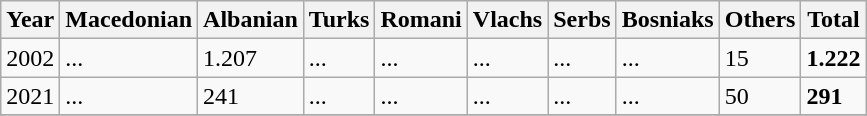<table class="wikitable">
<tr>
<th>Year</th>
<th>Macedonian</th>
<th>Albanian</th>
<th>Turks</th>
<th>Romani</th>
<th>Vlachs</th>
<th>Serbs</th>
<th>Bosniaks</th>
<th><abbr>Others</abbr></th>
<th>Total</th>
</tr>
<tr>
<td>2002</td>
<td>...</td>
<td>1.207</td>
<td>...</td>
<td>...</td>
<td>...</td>
<td>...</td>
<td>...</td>
<td>15</td>
<td><strong>1.222</strong></td>
</tr>
<tr>
<td>2021</td>
<td>...</td>
<td>241</td>
<td>...</td>
<td>...</td>
<td>...</td>
<td>...</td>
<td>...</td>
<td>50</td>
<td><strong>291</strong></td>
</tr>
<tr>
</tr>
</table>
